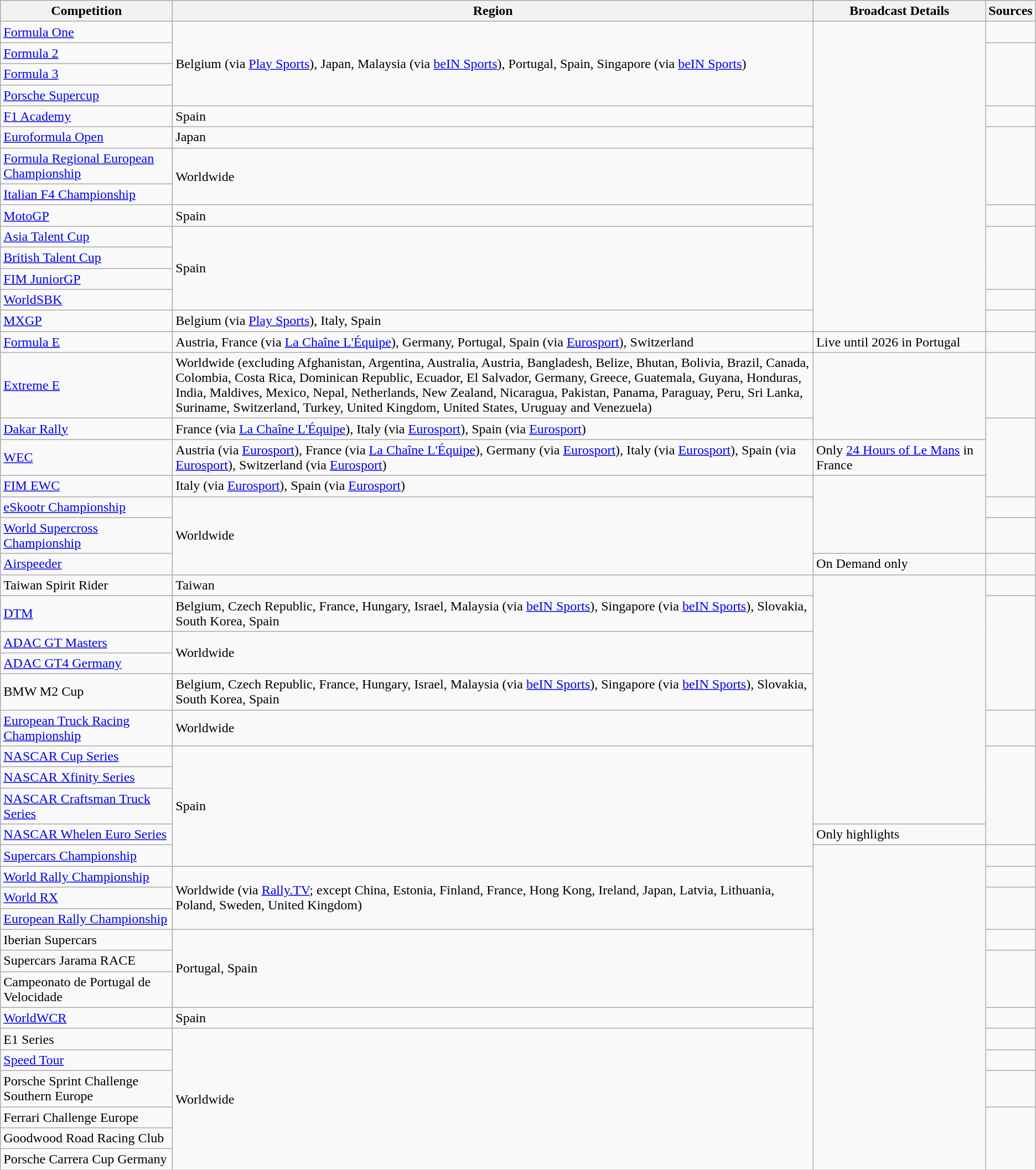<table class="wikitable">
<tr>
<th width="200">Competition</th>
<th>Region</th>
<th width="200">Broadcast Details</th>
<th>Sources</th>
</tr>
<tr>
<td><a href='#'>Formula One</a></td>
<td rowspan="4">Belgium (via <a href='#'>Play Sports</a>), Japan, Malaysia (via <a href='#'>beIN Sports</a>), Portugal, Spain, Singapore (via <a href='#'>beIN Sports</a>)</td>
<td rowspan="14"></td>
<td></td>
</tr>
<tr>
<td><a href='#'>Formula 2</a></td>
<td rowspan="3"></td>
</tr>
<tr>
<td><a href='#'>Formula 3</a></td>
</tr>
<tr>
<td><a href='#'>Porsche Supercup</a></td>
</tr>
<tr>
<td><a href='#'>F1 Academy</a></td>
<td>Spain</td>
<td></td>
</tr>
<tr>
<td><a href='#'>Euroformula Open</a></td>
<td>Japan</td>
<td rowspan="3"></td>
</tr>
<tr>
<td><a href='#'>Formula Regional European Championship</a></td>
<td rowspan="2">Worldwide</td>
</tr>
<tr>
<td><a href='#'>Italian F4 Championship</a></td>
</tr>
<tr>
<td><a href='#'>MotoGP</a></td>
<td>Spain</td>
<td></td>
</tr>
<tr>
<td><a href='#'>Asia Talent Cup</a></td>
<td rowspan="4">Spain</td>
<td rowspan="3"></td>
</tr>
<tr>
<td><a href='#'>British Talent Cup</a></td>
</tr>
<tr>
<td><a href='#'>FIM JuniorGP</a></td>
</tr>
<tr>
<td><a href='#'>WorldSBK</a></td>
<td></td>
</tr>
<tr>
<td><a href='#'>MXGP</a></td>
<td>Belgium (via <a href='#'>Play Sports</a>), Italy, Spain</td>
<td></td>
</tr>
<tr>
<td><a href='#'>Formula E</a></td>
<td>Austria, France (via <a href='#'>La Chaîne L'Équipe</a>), Germany, Portugal, Spain (via <a href='#'>Eurosport</a>), Switzerland</td>
<td>Live until 2026 in Portugal</td>
<td></td>
</tr>
<tr>
<td><a href='#'>Extreme E</a></td>
<td>Worldwide (excluding Afghanistan, Argentina, Australia, Austria, Bangladesh, Belize, Bhutan, Bolivia, Brazil, Canada, Colombia, Costa Rica, Dominican Republic, Ecuador, El Salvador, Germany, Greece, Guatemala, Guyana, Honduras, India, Maldives, Mexico, Nepal, Netherlands, New Zealand, Nicaragua, Pakistan, Panama, Paraguay, Peru, Sri Lanka, Suriname, Switzerland, Turkey, United Kingdom, United States, Uruguay and Venezuela)</td>
<td rowspan="2"></td>
<td></td>
</tr>
<tr>
<td><a href='#'>Dakar Rally</a></td>
<td>France (via <a href='#'>La Chaîne L'Équipe</a>), Italy (via <a href='#'>Eurosport</a>), Spain (via <a href='#'>Eurosport</a>)</td>
<td rowspan="3"></td>
</tr>
<tr>
<td><a href='#'>WEC</a></td>
<td>Austria (via <a href='#'>Eurosport</a>), France (via <a href='#'>La Chaîne L'Équipe</a>), Germany (via <a href='#'>Eurosport</a>), Italy (via <a href='#'>Eurosport</a>), Spain (via <a href='#'>Eurosport</a>), Switzerland (via <a href='#'>Eurosport</a>)</td>
<td>Only <a href='#'>24 Hours of Le Mans</a> in France</td>
</tr>
<tr>
<td><a href='#'>FIM EWC</a></td>
<td>Italy (via <a href='#'>Eurosport</a>), Spain (via <a href='#'>Eurosport</a>)</td>
<td rowspan="3"></td>
</tr>
<tr>
<td><a href='#'>eSkootr Championship</a></td>
<td rowspan="3">Worldwide</td>
<td></td>
</tr>
<tr>
<td><a href='#'>World Supercross Championship</a></td>
<td></td>
</tr>
<tr>
<td><a href='#'>Airspeeder</a></td>
<td>On Demand only</td>
<td></td>
</tr>
<tr>
<td>Taiwan Spirit Rider</td>
<td>Taiwan</td>
<td rowspan="9"></td>
</tr>
<tr>
<td><a href='#'>DTM</a></td>
<td>Belgium, Czech Republic, France, Hungary, Israel, Malaysia (via <a href='#'>beIN Sports</a>), Singapore (via <a href='#'>beIN Sports</a>), Slovakia, South Korea, Spain</td>
<td rowspan="4"></td>
</tr>
<tr>
<td><a href='#'>ADAC GT Masters</a></td>
<td rowspan="2">Worldwide</td>
</tr>
<tr>
<td><a href='#'>ADAC GT4 Germany</a></td>
</tr>
<tr>
<td>BMW M2 Cup</td>
<td>Belgium, Czech Republic, France, Hungary, Israel, Malaysia (via <a href='#'>beIN Sports</a>), Singapore (via <a href='#'>beIN Sports</a>), Slovakia, South Korea, Spain</td>
</tr>
<tr>
<td><a href='#'>European Truck Racing Championship</a></td>
<td>Worldwide</td>
<td></td>
</tr>
<tr>
<td><a href='#'>NASCAR Cup Series</a></td>
<td rowspan="5">Spain</td>
<td rowspan="4"></td>
</tr>
<tr>
<td><a href='#'>NASCAR Xfinity Series</a></td>
</tr>
<tr>
<td><a href='#'>NASCAR Craftsman Truck Series</a></td>
</tr>
<tr>
<td><a href='#'>NASCAR Whelen Euro Series</a></td>
<td>Only highlights</td>
</tr>
<tr>
<td><a href='#'>Supercars Championship</a></td>
<td rowspan="14"></td>
<td></td>
</tr>
<tr>
<td><a href='#'>World Rally Championship</a></td>
<td rowspan="3">Worldwide (via <a href='#'>Rally.TV</a>; except China, Estonia, Finland, France, Hong Kong, Ireland, Japan, Latvia, Lithuania, Poland, Sweden, United Kingdom)</td>
<td></td>
</tr>
<tr>
<td><a href='#'>World RX</a></td>
</tr>
<tr>
<td><a href='#'>European Rally Championship</a></td>
</tr>
<tr>
<td>Iberian Supercars</td>
<td rowspan="3">Portugal, Spain</td>
<td></td>
</tr>
<tr>
<td>Supercars Jarama RACE</td>
</tr>
<tr>
<td>Campeonato de Portugal de Velocidade</td>
</tr>
<tr>
<td><a href='#'>WorldWCR</a></td>
<td>Spain</td>
<td></td>
</tr>
<tr>
<td>E1 Series</td>
<td rowspan="6">Worldwide</td>
<td></td>
</tr>
<tr>
<td><a href='#'>Speed Tour</a></td>
<td></td>
</tr>
<tr>
<td>Porsche Sprint Challenge Southern Europe</td>
<td></td>
</tr>
<tr>
<td>Ferrari Challenge Europe</td>
<td rowspan="3"></td>
</tr>
<tr>
<td>Goodwood Road Racing Club</td>
</tr>
<tr>
<td>Porsche Carrera Cup Germany</td>
</tr>
</table>
